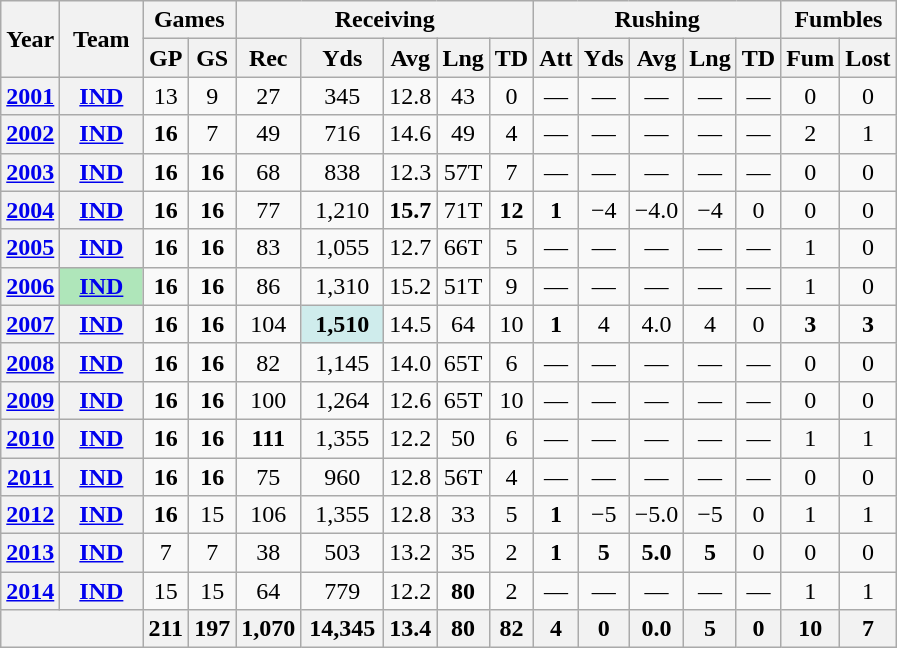<table class="wikitable" style="text-align:center;">
<tr>
<th rowspan="2">Year</th>
<th rowspan="2">Team</th>
<th colspan="2">Games</th>
<th colspan="5">Receiving</th>
<th colspan="5">Rushing</th>
<th colspan="2">Fumbles</th>
</tr>
<tr>
<th>GP</th>
<th>GS</th>
<th>Rec</th>
<th>Yds</th>
<th>Avg</th>
<th>Lng</th>
<th>TD</th>
<th>Att</th>
<th>Yds</th>
<th>Avg</th>
<th>Lng</th>
<th>TD</th>
<th>Fum</th>
<th>Lost</th>
</tr>
<tr>
<th><a href='#'>2001</a></th>
<th><a href='#'>IND</a></th>
<td>13</td>
<td>9</td>
<td>27</td>
<td>345</td>
<td>12.8</td>
<td>43</td>
<td>0</td>
<td>—</td>
<td>—</td>
<td>—</td>
<td>—</td>
<td>—</td>
<td>0</td>
<td>0</td>
</tr>
<tr>
<th><a href='#'>2002</a></th>
<th><a href='#'>IND</a></th>
<td><strong>16</strong></td>
<td>7</td>
<td>49</td>
<td>716</td>
<td>14.6</td>
<td>49</td>
<td>4</td>
<td>—</td>
<td>—</td>
<td>—</td>
<td>—</td>
<td>—</td>
<td>2</td>
<td>1</td>
</tr>
<tr>
<th><a href='#'>2003</a></th>
<th><a href='#'>IND</a></th>
<td><strong>16</strong></td>
<td><strong>16</strong></td>
<td>68</td>
<td>838</td>
<td>12.3</td>
<td>57T</td>
<td>7</td>
<td>—</td>
<td>—</td>
<td>—</td>
<td>—</td>
<td>—</td>
<td>0</td>
<td>0</td>
</tr>
<tr>
<th><a href='#'>2004</a></th>
<th><a href='#'>IND</a></th>
<td><strong>16</strong></td>
<td><strong>16</strong></td>
<td>77</td>
<td>1,210</td>
<td><strong>15.7</strong></td>
<td>71T</td>
<td><strong>12</strong></td>
<td><strong>1</strong></td>
<td>−4</td>
<td>−4.0</td>
<td>−4</td>
<td>0</td>
<td>0</td>
<td>0</td>
</tr>
<tr>
<th><a href='#'>2005</a></th>
<th><a href='#'>IND</a></th>
<td><strong>16</strong></td>
<td><strong>16</strong></td>
<td>83</td>
<td>1,055</td>
<td>12.7</td>
<td>66T</td>
<td>5</td>
<td>—</td>
<td>—</td>
<td>—</td>
<td>—</td>
<td>—</td>
<td>1</td>
<td>0</td>
</tr>
<tr>
<th><a href='#'>2006</a></th>
<th style="background:#afe6ba; width:3em;"><a href='#'>IND</a></th>
<td><strong>16</strong></td>
<td><strong>16</strong></td>
<td>86</td>
<td>1,310</td>
<td>15.2</td>
<td>51T</td>
<td>9</td>
<td>—</td>
<td>—</td>
<td>—</td>
<td>—</td>
<td>—</td>
<td>1</td>
<td>0</td>
</tr>
<tr>
<th><a href='#'>2007</a></th>
<th><a href='#'>IND</a></th>
<td><strong>16</strong></td>
<td><strong>16</strong></td>
<td>104</td>
<td style="background:#cfecec; width:3em;"><strong>1,510</strong></td>
<td>14.5</td>
<td>64</td>
<td>10</td>
<td><strong>1</strong></td>
<td>4</td>
<td>4.0</td>
<td>4</td>
<td>0</td>
<td><strong>3</strong></td>
<td><strong>3</strong></td>
</tr>
<tr>
<th><a href='#'>2008</a></th>
<th><a href='#'>IND</a></th>
<td><strong>16</strong></td>
<td><strong>16</strong></td>
<td>82</td>
<td>1,145</td>
<td>14.0</td>
<td>65T</td>
<td>6</td>
<td>—</td>
<td>—</td>
<td>—</td>
<td>—</td>
<td>—</td>
<td>0</td>
<td>0</td>
</tr>
<tr>
<th><a href='#'>2009</a></th>
<th><a href='#'>IND</a></th>
<td><strong>16</strong></td>
<td><strong>16</strong></td>
<td>100</td>
<td>1,264</td>
<td>12.6</td>
<td>65T</td>
<td>10</td>
<td>—</td>
<td>—</td>
<td>—</td>
<td>—</td>
<td>—</td>
<td>0</td>
<td>0</td>
</tr>
<tr>
<th><a href='#'>2010</a></th>
<th><a href='#'>IND</a></th>
<td><strong>16</strong></td>
<td><strong>16</strong></td>
<td><strong>111</strong></td>
<td>1,355</td>
<td>12.2</td>
<td>50</td>
<td>6</td>
<td>—</td>
<td>—</td>
<td>—</td>
<td>—</td>
<td>—</td>
<td>1</td>
<td>1</td>
</tr>
<tr>
<th><a href='#'>2011</a></th>
<th><a href='#'>IND</a></th>
<td><strong>16</strong></td>
<td><strong>16</strong></td>
<td>75</td>
<td>960</td>
<td>12.8</td>
<td>56T</td>
<td>4</td>
<td>—</td>
<td>—</td>
<td>—</td>
<td>—</td>
<td>—</td>
<td>0</td>
<td>0</td>
</tr>
<tr>
<th><a href='#'>2012</a></th>
<th><a href='#'>IND</a></th>
<td><strong>16</strong></td>
<td>15</td>
<td>106</td>
<td>1,355</td>
<td>12.8</td>
<td>33</td>
<td>5</td>
<td><strong>1</strong></td>
<td>−5</td>
<td>−5.0</td>
<td>−5</td>
<td>0</td>
<td>1</td>
<td>1</td>
</tr>
<tr>
<th><a href='#'>2013</a></th>
<th><a href='#'>IND</a></th>
<td>7</td>
<td>7</td>
<td>38</td>
<td>503</td>
<td>13.2</td>
<td>35</td>
<td>2</td>
<td><strong>1</strong></td>
<td><strong>5</strong></td>
<td><strong>5.0</strong></td>
<td><strong>5</strong></td>
<td>0</td>
<td>0</td>
<td>0</td>
</tr>
<tr>
<th><a href='#'>2014</a></th>
<th><a href='#'>IND</a></th>
<td>15</td>
<td>15</td>
<td>64</td>
<td>779</td>
<td>12.2</td>
<td><strong>80</strong></td>
<td>2</td>
<td>—</td>
<td>—</td>
<td>—</td>
<td>—</td>
<td>—</td>
<td>1</td>
<td>1</td>
</tr>
<tr>
<th colspan="2"></th>
<th>211</th>
<th>197</th>
<th>1,070</th>
<th>14,345</th>
<th>13.4</th>
<th>80</th>
<th>82</th>
<th>4</th>
<th>0</th>
<th>0.0</th>
<th>5</th>
<th>0</th>
<th>10</th>
<th>7</th>
</tr>
</table>
